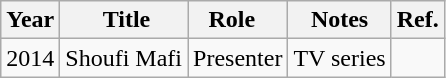<table class="wikitable">
<tr>
<th>Year</th>
<th> Title</th>
<th>Role  </th>
<th>Notes</th>
<th>Ref.</th>
</tr>
<tr>
<td>2014</td>
<td>Shoufi Mafi</td>
<td>Presenter</td>
<td>TV series</td>
<td></td>
</tr>
</table>
